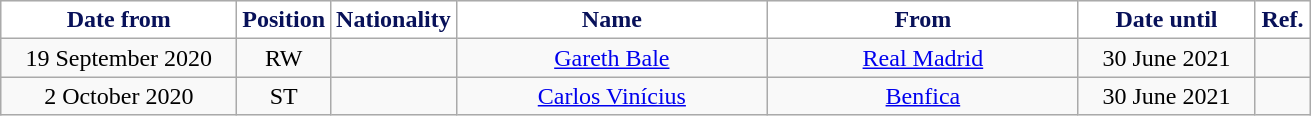<table class="wikitable" style="text-align:center">
<tr>
<th style="background:#FFFFFF; color:#081159; width:150px;">Date from</th>
<th style="background:#FFFFFF; color:#081159; width:50px;">Position</th>
<th style="background:#FFFFFF; color:#081159; width:50px;">Nationality</th>
<th style="background:#FFFFFF; color:#081159; width:200px;">Name</th>
<th style="background:#FFFFFF; color:#081159; width:200px;">From</th>
<th style="background:#FFFFFF; color:#081159; width:110px;">Date until</th>
<th style="background:#FFFFFF; color:#081159; width:30px;">Ref.</th>
</tr>
<tr>
<td>19 September 2020</td>
<td>RW</td>
<td></td>
<td><a href='#'>Gareth Bale</a></td>
<td> <a href='#'>Real Madrid</a></td>
<td>30 June 2021</td>
<td></td>
</tr>
<tr>
<td>2 October 2020</td>
<td>ST</td>
<td></td>
<td><a href='#'>Carlos Vinícius</a></td>
<td> <a href='#'>Benfica</a></td>
<td>30 June 2021</td>
<td></td>
</tr>
</table>
